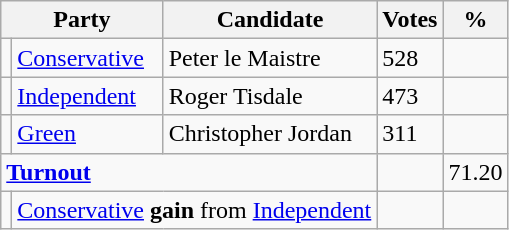<table class="wikitable">
<tr>
<th colspan="2">Party</th>
<th>Candidate</th>
<th>Votes</th>
<th>%</th>
</tr>
<tr>
<td></td>
<td><a href='#'>Conservative</a></td>
<td>Peter le Maistre</td>
<td>528</td>
<td></td>
</tr>
<tr>
<td></td>
<td><a href='#'>Independent</a></td>
<td>Roger Tisdale</td>
<td>473</td>
<td></td>
</tr>
<tr>
<td></td>
<td><a href='#'>Green</a></td>
<td>Christopher Jordan</td>
<td>311</td>
<td></td>
</tr>
<tr>
<td colspan="3"><strong><a href='#'>Turnout</a></strong></td>
<td></td>
<td>71.20</td>
</tr>
<tr>
<td></td>
<td colspan="2"><a href='#'>Conservative</a> <strong>gain</strong> from <a href='#'>Independent</a></td>
<td></td>
<td></td>
</tr>
</table>
